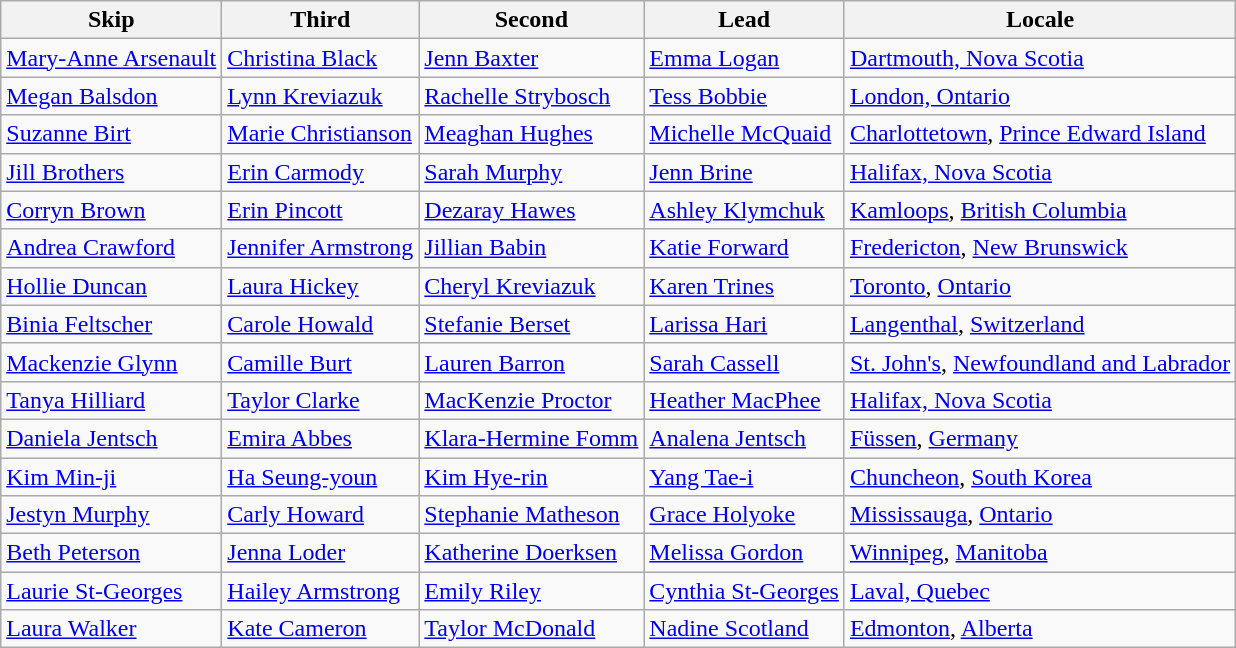<table class=wikitable>
<tr>
<th>Skip</th>
<th>Third</th>
<th>Second</th>
<th>Lead</th>
<th>Locale</th>
</tr>
<tr>
<td><a href='#'>Mary-Anne Arsenault</a></td>
<td><a href='#'>Christina Black</a></td>
<td><a href='#'>Jenn Baxter</a></td>
<td><a href='#'>Emma Logan</a></td>
<td> <a href='#'>Dartmouth, Nova Scotia</a></td>
</tr>
<tr>
<td><a href='#'>Megan Balsdon</a></td>
<td><a href='#'>Lynn Kreviazuk</a></td>
<td><a href='#'>Rachelle Strybosch</a></td>
<td><a href='#'>Tess Bobbie</a></td>
<td> <a href='#'>London, Ontario</a></td>
</tr>
<tr>
<td><a href='#'>Suzanne Birt</a></td>
<td><a href='#'>Marie Christianson</a></td>
<td><a href='#'>Meaghan Hughes</a></td>
<td><a href='#'>Michelle McQuaid</a></td>
<td> <a href='#'>Charlottetown</a>, <a href='#'>Prince Edward Island</a></td>
</tr>
<tr>
<td><a href='#'>Jill Brothers</a></td>
<td><a href='#'>Erin Carmody</a></td>
<td><a href='#'>Sarah Murphy</a></td>
<td><a href='#'>Jenn Brine</a></td>
<td> <a href='#'>Halifax, Nova Scotia</a></td>
</tr>
<tr>
<td><a href='#'>Corryn Brown</a></td>
<td><a href='#'>Erin Pincott</a></td>
<td><a href='#'>Dezaray Hawes</a></td>
<td><a href='#'>Ashley Klymchuk</a></td>
<td> <a href='#'>Kamloops</a>, <a href='#'>British Columbia</a></td>
</tr>
<tr>
<td><a href='#'>Andrea Crawford</a></td>
<td><a href='#'>Jennifer Armstrong</a></td>
<td><a href='#'>Jillian Babin</a></td>
<td><a href='#'>Katie Forward</a></td>
<td> <a href='#'>Fredericton</a>, <a href='#'>New Brunswick</a></td>
</tr>
<tr>
<td><a href='#'>Hollie Duncan</a></td>
<td><a href='#'>Laura Hickey</a></td>
<td><a href='#'>Cheryl Kreviazuk</a></td>
<td><a href='#'>Karen Trines</a></td>
<td> <a href='#'>Toronto</a>, <a href='#'>Ontario</a></td>
</tr>
<tr>
<td><a href='#'>Binia Feltscher</a></td>
<td><a href='#'>Carole Howald</a></td>
<td><a href='#'>Stefanie Berset</a></td>
<td><a href='#'>Larissa Hari</a></td>
<td> <a href='#'>Langenthal</a>, <a href='#'>Switzerland</a></td>
</tr>
<tr>
<td><a href='#'>Mackenzie Glynn</a></td>
<td><a href='#'>Camille Burt</a></td>
<td><a href='#'>Lauren Barron</a></td>
<td><a href='#'>Sarah Cassell</a></td>
<td> <a href='#'>St. John's</a>, <a href='#'>Newfoundland and Labrador</a></td>
</tr>
<tr>
<td><a href='#'>Tanya Hilliard</a></td>
<td><a href='#'>Taylor Clarke</a></td>
<td><a href='#'>MacKenzie Proctor</a></td>
<td><a href='#'>Heather MacPhee</a></td>
<td> <a href='#'>Halifax, Nova Scotia</a></td>
</tr>
<tr>
<td><a href='#'>Daniela Jentsch</a></td>
<td><a href='#'>Emira Abbes</a></td>
<td><a href='#'>Klara-Hermine Fomm</a></td>
<td><a href='#'>Analena Jentsch</a></td>
<td> <a href='#'>Füssen</a>, <a href='#'>Germany</a></td>
</tr>
<tr>
<td><a href='#'>Kim Min-ji</a></td>
<td><a href='#'>Ha Seung-youn</a></td>
<td><a href='#'>Kim Hye-rin</a></td>
<td><a href='#'>Yang Tae-i</a></td>
<td> <a href='#'>Chuncheon</a>, <a href='#'>South Korea</a></td>
</tr>
<tr>
<td><a href='#'>Jestyn Murphy</a></td>
<td><a href='#'>Carly Howard</a></td>
<td><a href='#'>Stephanie Matheson</a></td>
<td><a href='#'>Grace Holyoke</a></td>
<td> <a href='#'>Mississauga</a>, <a href='#'>Ontario</a></td>
</tr>
<tr>
<td><a href='#'>Beth Peterson</a></td>
<td><a href='#'>Jenna Loder</a></td>
<td><a href='#'>Katherine Doerksen</a></td>
<td><a href='#'>Melissa Gordon</a></td>
<td> <a href='#'>Winnipeg</a>, <a href='#'>Manitoba</a></td>
</tr>
<tr>
<td><a href='#'>Laurie St-Georges</a></td>
<td><a href='#'>Hailey Armstrong</a></td>
<td><a href='#'>Emily Riley</a></td>
<td><a href='#'>Cynthia St-Georges</a></td>
<td> <a href='#'>Laval, Quebec</a></td>
</tr>
<tr>
<td><a href='#'>Laura Walker</a></td>
<td><a href='#'>Kate Cameron</a></td>
<td><a href='#'>Taylor McDonald</a></td>
<td><a href='#'>Nadine Scotland</a></td>
<td> <a href='#'>Edmonton</a>, <a href='#'>Alberta</a></td>
</tr>
</table>
